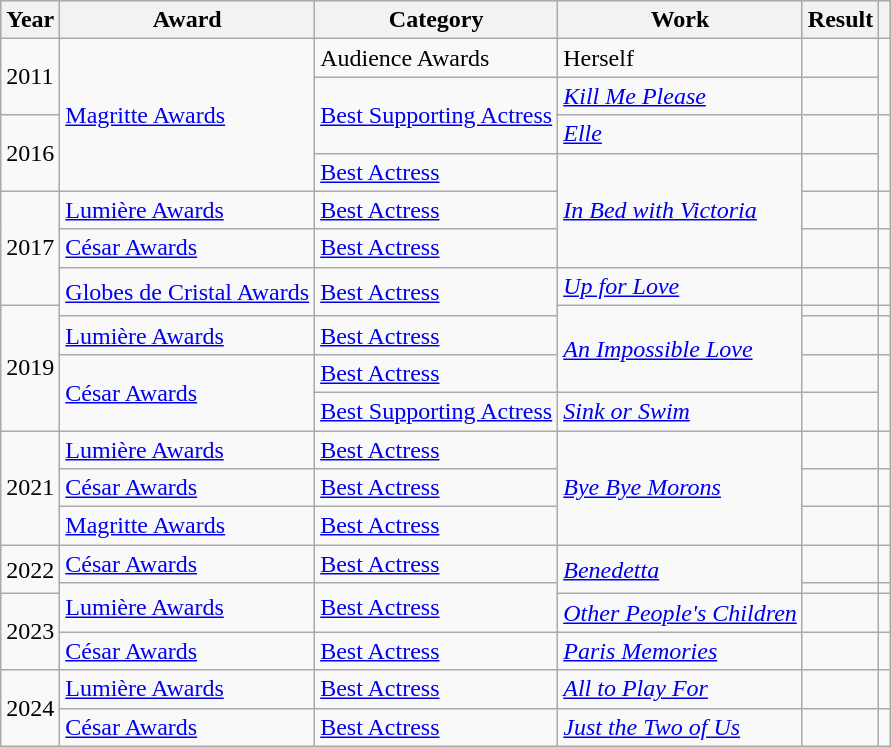<table class="wikitable sortable">
<tr style="background:#ccc; text-align:center;">
<th scope="col">Year</th>
<th scope="col" class="unsortable">Award</th>
<th scope="col" class="unsortable">Category</th>
<th scope="col" class="unsortable">Work</th>
<th scope="col" class="unsortable">Result</th>
<th scope="col" class="unsortable"></th>
</tr>
<tr>
<td rowspan="2">2011</td>
<td rowspan="4"><a href='#'>Magritte Awards</a></td>
<td>Audience Awards</td>
<td>Herself</td>
<td></td>
<td rowspan="2"></td>
</tr>
<tr>
<td rowspan="2"><a href='#'>Best Supporting Actress</a></td>
<td><em><a href='#'>Kill Me Please</a></em></td>
<td></td>
</tr>
<tr>
<td rowspan="2">2016</td>
<td><em><a href='#'>Elle</a></em></td>
<td></td>
<td rowspan="2"></td>
</tr>
<tr>
<td><a href='#'>Best Actress</a></td>
<td rowspan="3"><em><a href='#'>In Bed with Victoria</a></em></td>
<td></td>
</tr>
<tr>
<td rowspan="3">2017</td>
<td><a href='#'>Lumière Awards</a></td>
<td><a href='#'>Best Actress</a></td>
<td></td>
<td></td>
</tr>
<tr>
<td><a href='#'>César Awards</a></td>
<td><a href='#'>Best Actress</a></td>
<td></td>
<td></td>
</tr>
<tr>
<td rowspan="2"><a href='#'>Globes de Cristal Awards</a></td>
<td rowspan="2"><a href='#'>Best Actress</a></td>
<td><em><a href='#'>Up for Love</a></em></td>
<td></td>
<td></td>
</tr>
<tr>
<td rowspan="4">2019</td>
<td rowspan="3"><em><a href='#'>An Impossible Love</a></em></td>
<td></td>
<td></td>
</tr>
<tr>
<td><a href='#'>Lumière Awards</a></td>
<td><a href='#'>Best Actress</a></td>
<td></td>
<td></td>
</tr>
<tr>
<td rowspan="2"><a href='#'>César Awards</a></td>
<td><a href='#'>Best Actress</a></td>
<td></td>
<td rowspan="2"></td>
</tr>
<tr>
<td><a href='#'>Best Supporting Actress</a></td>
<td><em><a href='#'>Sink or Swim</a></em></td>
<td></td>
</tr>
<tr>
<td rowspan="3">2021</td>
<td><a href='#'>Lumière Awards</a></td>
<td><a href='#'>Best Actress</a></td>
<td rowspan="3"><em><a href='#'>Bye Bye Morons</a></em></td>
<td></td>
<td></td>
</tr>
<tr>
<td><a href='#'>César Awards</a></td>
<td><a href='#'>Best Actress</a></td>
<td></td>
<td></td>
</tr>
<tr>
<td><a href='#'>Magritte Awards</a></td>
<td><a href='#'>Best Actress</a></td>
<td></td>
<td></td>
</tr>
<tr>
<td rowspan="2">2022</td>
<td><a href='#'>César Awards</a></td>
<td><a href='#'>Best Actress</a></td>
<td rowspan="2"><em><a href='#'>Benedetta</a></em></td>
<td></td>
<td></td>
</tr>
<tr>
<td rowspan="2"><a href='#'>Lumière Awards</a></td>
<td rowspan=2><a href='#'>Best Actress</a></td>
<td></td>
<td></td>
</tr>
<tr>
<td rowspan="2">2023</td>
<td><em><a href='#'>Other People's Children</a></em></td>
<td></td>
<td style="text-align:center"rowspan=1></td>
</tr>
<tr>
<td><a href='#'>César Awards</a></td>
<td rowspan="1"><a href='#'>Best Actress</a></td>
<td><em><a href='#'>Paris Memories</a></em></td>
<td></td>
<td style="text-align:center"></td>
</tr>
<tr>
<td rowspan="2">2024</td>
<td><a href='#'>Lumière Awards</a></td>
<td rowspan=1><a href='#'>Best Actress</a></td>
<td><em><a href='#'>All to Play For</a></em></td>
<td></td>
<td style="text-align:center"rowspan=1></td>
</tr>
<tr>
<td><a href='#'>César Awards</a></td>
<td rowspan="1"><a href='#'>Best Actress</a></td>
<td><em><a href='#'>Just the Two of Us</a></em></td>
<td></td>
<td style="text-align:center"></td>
</tr>
</table>
